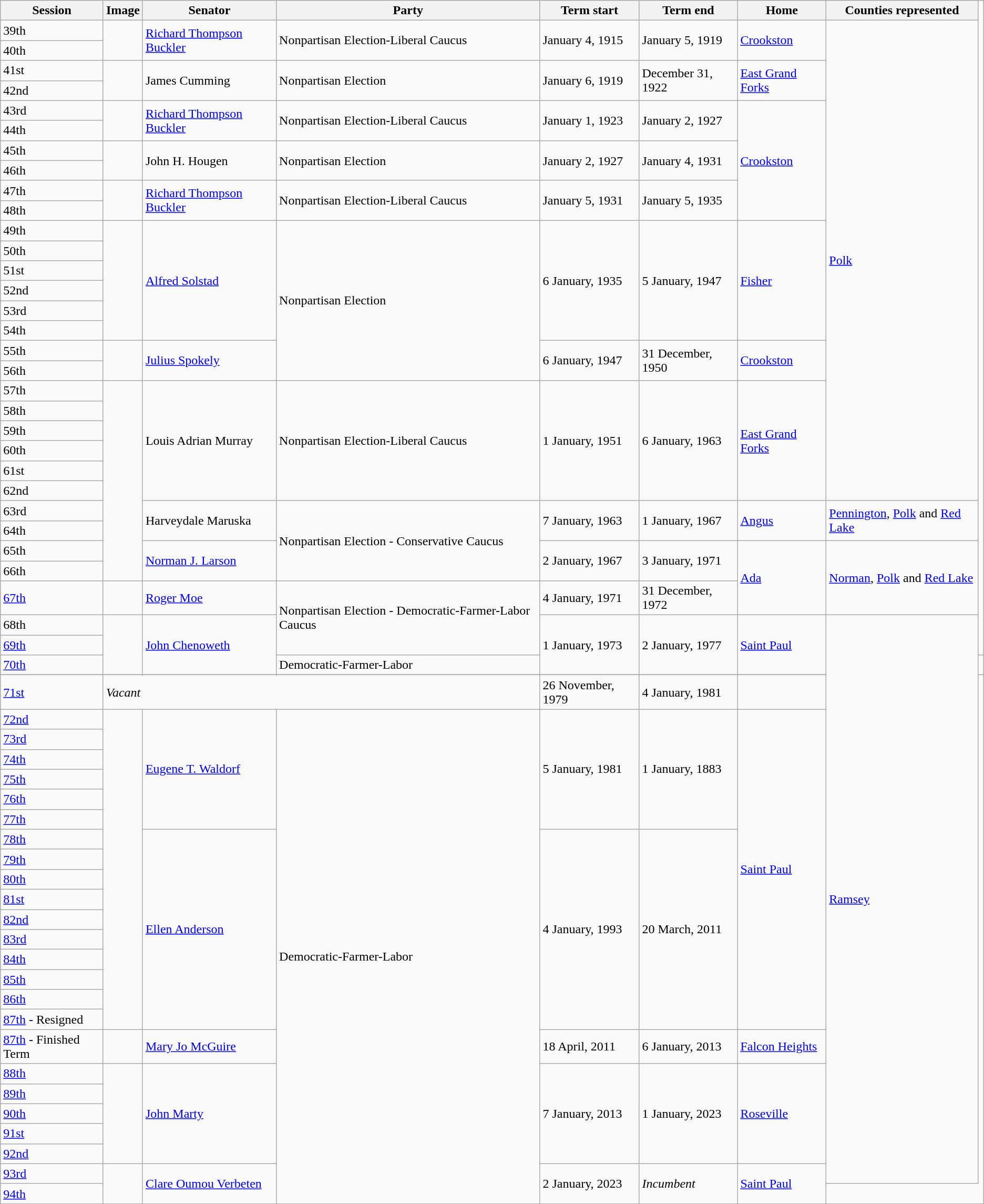<table role="presentation" class="wikitable mw-collapsible">
<tr>
<th>Session</th>
<th>Image</th>
<th>Senator</th>
<th>Party</th>
<th>Term start</th>
<th>Term end</th>
<th>Home</th>
<th>Counties represented</th>
</tr>
<tr>
<td>39th</td>
<td rowspan="2"></td>
<td rowspan="2"><a href='#'>Richard Thompson Buckler</a></td>
<td rowspan="2" >Nonpartisan Election-Liberal Caucus</td>
<td rowspan="2">January 4, 1915</td>
<td rowspan="2">January 5, 1919</td>
<td rowspan="2"><a href='#'>Crookston</a></td>
<td rowspan="24"><a href='#'>Polk</a></td>
</tr>
<tr>
<td>40th</td>
</tr>
<tr>
<td>41st</td>
<td rowspan="2"></td>
<td rowspan="2">James Cumming</td>
<td rowspan="2" >Nonpartisan Election</td>
<td rowspan="2">January 6, 1919</td>
<td rowspan="2">December 31, 1922</td>
<td rowspan="2"><a href='#'>East Grand Forks</a></td>
</tr>
<tr>
<td>42nd</td>
</tr>
<tr>
<td>43rd</td>
<td rowspan="2"></td>
<td rowspan="2"><a href='#'>Richard Thompson Buckler</a></td>
<td rowspan="2" >Nonpartisan Election-Liberal Caucus</td>
<td rowspan="2">January 1, 1923</td>
<td rowspan="2">January 2, 1927</td>
<td rowspan="6"><a href='#'>Crookston</a></td>
</tr>
<tr>
<td>44th</td>
</tr>
<tr>
<td>45th</td>
<td rowspan="2"></td>
<td rowspan="2">John H. Hougen</td>
<td rowspan="2" >Nonpartisan Election</td>
<td rowspan="2">January 2, 1927</td>
<td rowspan="2">January 4, 1931</td>
</tr>
<tr>
<td>46th</td>
</tr>
<tr>
<td>47th</td>
<td rowspan="2"></td>
<td rowspan="2"><a href='#'>Richard Thompson Buckler</a></td>
<td rowspan="2" >Nonpartisan Election-Liberal Caucus</td>
<td rowspan="2">January 5, 1931</td>
<td rowspan="2">January 5, 1935</td>
</tr>
<tr>
<td>48th</td>
</tr>
<tr>
<td>49th</td>
<td rowspan="6"></td>
<td rowspan="6"><a href='#'>Alfred Solstad</a></td>
<td rowspan="8" >Nonpartisan Election</td>
<td rowspan="6">6 January, 1935</td>
<td rowspan="6">5 January, 1947</td>
<td rowspan="6"><a href='#'>Fisher</a></td>
</tr>
<tr>
<td>50th</td>
</tr>
<tr>
<td>51st</td>
</tr>
<tr>
<td>52nd</td>
</tr>
<tr>
<td>53rd</td>
</tr>
<tr>
<td>54th</td>
</tr>
<tr>
<td>55th</td>
<td rowspan="2"></td>
<td rowspan="2"><a href='#'>Julius Spokely</a></td>
<td rowspan="2">6 January, 1947</td>
<td rowspan="2">31 December, 1950</td>
<td rowspan="2"><a href='#'>Crookston</a></td>
</tr>
<tr>
<td>56th</td>
</tr>
<tr>
<td>57th</td>
<td rowspan="10"></td>
<td rowspan="6">Louis Adrian Murray</td>
<td rowspan="6" >Nonpartisan Election-Liberal Caucus</td>
<td rowspan="6">1 January, 1951</td>
<td rowspan="6">6 January, 1963</td>
<td rowspan="6"><a href='#'>East Grand Forks</a></td>
</tr>
<tr>
<td>58th</td>
</tr>
<tr>
<td>59th</td>
</tr>
<tr>
<td>60th</td>
</tr>
<tr>
<td>61st</td>
</tr>
<tr>
<td>62nd</td>
</tr>
<tr>
<td>63rd</td>
<td rowspan="2">Harveydale Maruska</td>
<td rowspan="4" >Nonpartisan Election - Conservative Caucus</td>
<td rowspan="2">7 January, 1963</td>
<td rowspan="2">1 January, 1967</td>
<td rowspan="2"><a href='#'>Angus</a></td>
<td rowspan="2"><a href='#'>Pennington</a>, <a href='#'>Polk</a> and <a href='#'>Red Lake</a></td>
</tr>
<tr>
<td>64th</td>
</tr>
<tr>
<td>65th</td>
<td rowspan="2"><a href='#'>Norman J. Larson</a></td>
<td rowspan="2">2 January, 1967</td>
<td rowspan="2">3 January, 1971</td>
<td rowspan="3"><a href='#'>Ada</a></td>
<td rowspan="3"><a href='#'>Norman</a>, <a href='#'>Polk</a> and <a href='#'>Red Lake</a></td>
</tr>
<tr>
<td>66th</td>
</tr>
<tr>
<td><a href='#'>67th</a></td>
<td></td>
<td><a href='#'>Roger Moe</a></td>
<td rowspan="3" >Nonpartisan Election - Democratic-Farmer-Labor Caucus</td>
<td>4 January, 1971</td>
<td>31 December, 1972</td>
</tr>
<tr>
<td>68th</td>
<td rowspan="5"></td>
<td rowspan="5"><a href='#'>John Chenoweth</a></td>
<td rowspan="5">1 January, 1973</td>
<td rowspan="5">2 January, 1977</td>
<td rowspan="5"><a href='#'>Saint Paul</a></td>
<td rowspan="30"><a href='#'>Ramsey</a></td>
</tr>
<tr>
<td><a href='#'>69th</a></td>
</tr>
<tr>
<td rowspan="2"><a href='#'>70th</a></td>
<td rowspan="3" >Democratic-Farmer-Labor</td>
</tr>
<tr>
<td></td>
</tr>
<tr>
</tr>
<tr>
<td rowspan="2"><a href='#'>71st</a></td>
</tr>
<tr>
<td colspan="3"><em>Vacant</em></td>
<td>26 November, 1979</td>
<td>4 January, 1981</td>
<td></td>
</tr>
<tr>
<td><a href='#'>72nd</a></td>
<td rowspan="16"></td>
<td rowspan="6"><a href='#'>Eugene T. Waldorf</a></td>
<td rowspan="25" >Democratic-Farmer-Labor</td>
<td rowspan="6">5 January, 1981</td>
<td rowspan="6">1 January, 1883</td>
<td rowspan="16"><a href='#'>Saint Paul</a></td>
</tr>
<tr>
<td><a href='#'>73rd</a></td>
</tr>
<tr>
<td><a href='#'>74th</a></td>
</tr>
<tr>
<td><a href='#'>75th</a></td>
</tr>
<tr>
<td><a href='#'>76th</a></td>
</tr>
<tr>
<td><a href='#'>77th</a></td>
</tr>
<tr>
<td><a href='#'>78th</a></td>
<td rowspan="10"><a href='#'>Ellen Anderson</a></td>
<td rowspan="10">4 January, 1993</td>
<td rowspan="10">20 March, 2011</td>
</tr>
<tr>
<td><a href='#'>79th</a></td>
</tr>
<tr>
<td><a href='#'>80th</a></td>
</tr>
<tr>
<td><a href='#'>81st</a></td>
</tr>
<tr>
<td><a href='#'>82nd</a></td>
</tr>
<tr>
<td><a href='#'>83rd</a></td>
</tr>
<tr>
<td><a href='#'>84th</a></td>
</tr>
<tr>
<td><a href='#'>85th</a></td>
</tr>
<tr>
<td><a href='#'>86th</a></td>
</tr>
<tr>
<td><a href='#'>87th</a> - Resigned</td>
</tr>
<tr>
<td><a href='#'>87th</a> - Finished Term</td>
<td></td>
<td><a href='#'>Mary Jo McGuire</a></td>
<td>18 April, 2011</td>
<td>6 January, 2013</td>
<td><a href='#'>Falcon Heights</a></td>
</tr>
<tr>
<td><a href='#'>88th</a></td>
<td rowspan="5"></td>
<td rowspan="5"><a href='#'>John Marty</a></td>
<td rowspan="5">7 January, 2013</td>
<td rowspan="5">1 January, 2023</td>
<td rowspan="5"><a href='#'>Roseville</a></td>
</tr>
<tr>
<td><a href='#'>89th</a></td>
</tr>
<tr>
<td><a href='#'>90th</a></td>
</tr>
<tr>
<td><a href='#'>91st</a></td>
</tr>
<tr>
<td><a href='#'>92nd</a></td>
</tr>
<tr>
<td><a href='#'>93rd</a></td>
<td rowspan="2"></td>
<td rowspan="2"><a href='#'>Clare Oumou Verbeten</a></td>
<td rowspan="2">2 January, 2023</td>
<td rowspan="2"><em>Incumbent</em></td>
<td rowspan="2"><a href='#'>Saint Paul</a></td>
</tr>
<tr>
<td><a href='#'>94th</a></td>
</tr>
</table>
